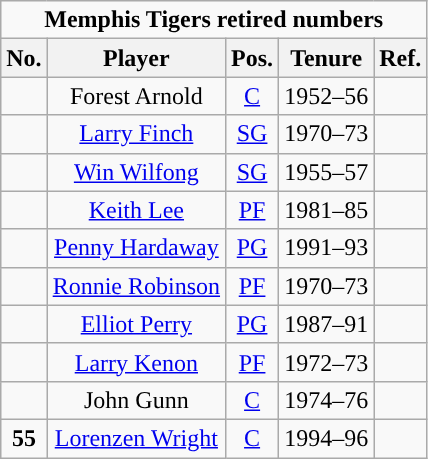<table class="wikitable" style= text-align:center>
<tr>
<td colspan=6><strong>Memphis Tigers retired numbers</strong></td>
</tr>
<tr>
<th style = >No.</th>
<th style = >Player</th>
<th style = >Pos.</th>
<th style = >Tenure</th>
<th style = >Ref.</th>
</tr>
<tr>
<td></td>
<td>Forest Arnold</td>
<td><a href='#'>C</a></td>
<td>1952–56</td>
<td></td>
</tr>
<tr>
<td></td>
<td><a href='#'>Larry Finch</a></td>
<td><a href='#'>SG</a></td>
<td>1970–73</td>
<td></td>
</tr>
<tr>
<td></td>
<td><a href='#'>Win Wilfong</a></td>
<td><a href='#'>SG</a></td>
<td>1955–57</td>
<td></td>
</tr>
<tr>
<td></td>
<td><a href='#'>Keith Lee</a></td>
<td><a href='#'>PF</a></td>
<td>1981–85</td>
<td></td>
</tr>
<tr>
<td></td>
<td><a href='#'>Penny Hardaway</a></td>
<td><a href='#'>PG</a></td>
<td>1991–93</td>
<td></td>
</tr>
<tr>
<td></td>
<td><a href='#'>Ronnie Robinson</a></td>
<td><a href='#'>PF</a></td>
<td>1970–73</td>
<td></td>
</tr>
<tr>
<td></td>
<td><a href='#'>Elliot Perry</a></td>
<td><a href='#'>PG</a></td>
<td>1987–91</td>
<td></td>
</tr>
<tr>
<td></td>
<td><a href='#'>Larry Kenon</a></td>
<td><a href='#'>PF</a></td>
<td>1972–73</td>
<td></td>
</tr>
<tr>
<td></td>
<td>John Gunn</td>
<td><a href='#'>C</a></td>
<td>1974–76</td>
<td></td>
</tr>
<tr>
<td><strong>55</strong></td>
<td><a href='#'>Lorenzen Wright</a></td>
<td><a href='#'>C</a></td>
<td>1994–96</td>
<td></td>
</tr>
</table>
